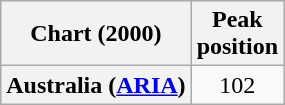<table class="wikitable sortable plainrowheaders" style="text-align:center">
<tr>
<th>Chart (2000)</th>
<th>Peak<br>position</th>
</tr>
<tr>
<th scope="row">Australia (<a href='#'>ARIA</a>)</th>
<td>102</td>
</tr>
</table>
